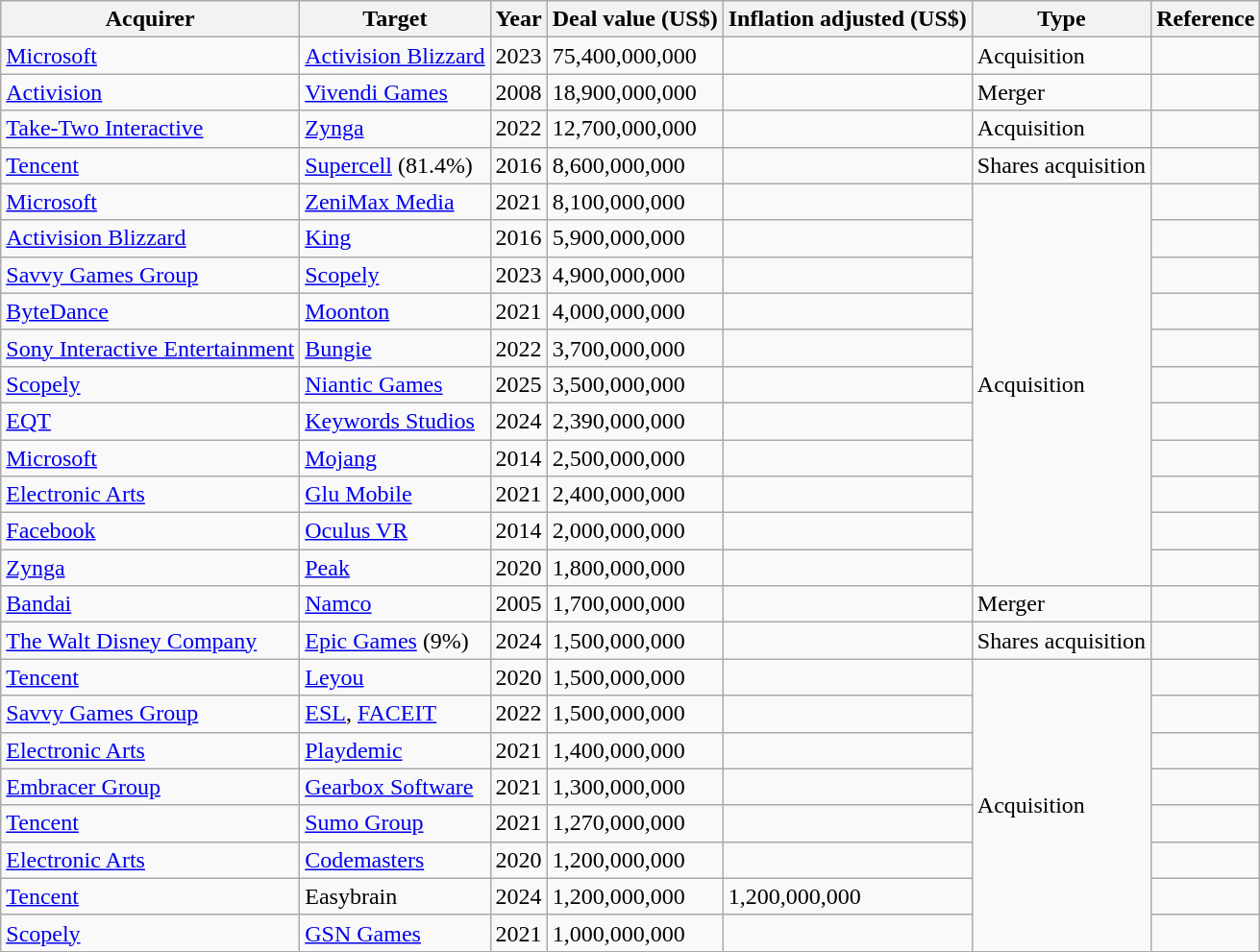<table class="wikitable sortable">
<tr>
<th>Acquirer</th>
<th>Target</th>
<th>Year</th>
<th>Deal value (US$)</th>
<th>Inflation adjusted (US$)</th>
<th>Type</th>
<th class="unsortable">Reference</th>
</tr>
<tr>
<td> <a href='#'>Microsoft</a></td>
<td> <a href='#'>Activision Blizzard</a></td>
<td>2023</td>
<td>75,400,000,000</td>
<td></td>
<td>Acquisition</td>
<td></td>
</tr>
<tr>
<td> <a href='#'>Activision</a></td>
<td>  <a href='#'>Vivendi Games</a></td>
<td>2008</td>
<td>18,900,000,000</td>
<td></td>
<td>Merger</td>
<td></td>
</tr>
<tr>
<td> <a href='#'>Take-Two Interactive</a></td>
<td> <a href='#'>Zynga</a></td>
<td>2022</td>
<td>12,700,000,000</td>
<td></td>
<td>Acquisition</td>
<td></td>
</tr>
<tr>
<td> <a href='#'>Tencent</a></td>
<td> <a href='#'>Supercell</a> (81.4%)</td>
<td>2016</td>
<td>8,600,000,000</td>
<td></td>
<td>Shares acquisition</td>
<td></td>
</tr>
<tr>
<td> <a href='#'>Microsoft</a></td>
<td> <a href='#'>ZeniMax Media</a></td>
<td>2021</td>
<td>8,100,000,000</td>
<td></td>
<td rowspan="11">Acquisition</td>
<td></td>
</tr>
<tr>
<td> <a href='#'>Activision Blizzard</a></td>
<td>  <a href='#'>King</a></td>
<td>2016</td>
<td>5,900,000,000</td>
<td></td>
<td></td>
</tr>
<tr>
<td> <a href='#'>Savvy Games Group</a></td>
<td> <a href='#'>Scopely</a></td>
<td>2023</td>
<td>4,900,000,000</td>
<td></td>
<td></td>
</tr>
<tr>
<td> <a href='#'>ByteDance</a></td>
<td> <a href='#'>Moonton</a></td>
<td>2021</td>
<td>4,000,000,000</td>
<td></td>
<td></td>
</tr>
<tr>
<td>  <a href='#'>Sony Interactive Entertainment</a></td>
<td> <a href='#'>Bungie</a></td>
<td>2022</td>
<td>3,700,000,000</td>
<td></td>
<td></td>
</tr>
<tr>
<td>  <a href='#'>Scopely</a></td>
<td> <a href='#'>Niantic Games</a></td>
<td>2025</td>
<td>3,500,000,000</td>
<td></td>
<td></td>
</tr>
<tr>
<td> <a href='#'>EQT</a></td>
<td> <a href='#'>Keywords Studios</a></td>
<td>2024</td>
<td>2,390,000,000</td>
<td></td>
<td></td>
</tr>
<tr>
<td> <a href='#'>Microsoft</a></td>
<td> <a href='#'>Mojang</a></td>
<td>2014</td>
<td>2,500,000,000</td>
<td></td>
<td></td>
</tr>
<tr>
<td> <a href='#'>Electronic Arts</a></td>
<td> <a href='#'>Glu Mobile</a></td>
<td>2021</td>
<td>2,400,000,000</td>
<td></td>
<td></td>
</tr>
<tr>
<td> <a href='#'>Facebook</a></td>
<td> <a href='#'>Oculus VR</a></td>
<td>2014</td>
<td>2,000,000,000</td>
<td></td>
<td></td>
</tr>
<tr>
<td> <a href='#'>Zynga</a></td>
<td> <a href='#'>Peak</a></td>
<td>2020</td>
<td>1,800,000,000</td>
<td></td>
<td></td>
</tr>
<tr>
<td> <a href='#'>Bandai</a></td>
<td> <a href='#'>Namco</a></td>
<td>2005</td>
<td>1,700,000,000</td>
<td></td>
<td>Merger</td>
<td></td>
</tr>
<tr>
<td> <a href='#'>The Walt Disney Company</a></td>
<td> <a href='#'>Epic Games</a> (9%)</td>
<td>2024</td>
<td>1,500,000,000</td>
<td></td>
<td>Shares acquisition</td>
<td></td>
</tr>
<tr>
<td> <a href='#'>Tencent</a></td>
<td> <a href='#'>Leyou</a></td>
<td>2020</td>
<td>1,500,000,000</td>
<td></td>
<td rowspan="8">Acquisition</td>
<td></td>
</tr>
<tr>
<td> <a href='#'>Savvy Games Group</a></td>
<td> <a href='#'>ESL</a>,  <a href='#'>FACEIT</a></td>
<td>2022</td>
<td>1,500,000,000</td>
<td></td>
<td></td>
</tr>
<tr>
<td> <a href='#'>Electronic Arts</a></td>
<td> <a href='#'>Playdemic</a></td>
<td>2021</td>
<td>1,400,000,000</td>
<td></td>
<td></td>
</tr>
<tr>
<td> <a href='#'>Embracer Group</a></td>
<td> <a href='#'>Gearbox Software</a></td>
<td>2021</td>
<td>1,300,000,000</td>
<td></td>
<td></td>
</tr>
<tr>
<td> <a href='#'>Tencent</a></td>
<td> <a href='#'>Sumo Group</a></td>
<td>2021</td>
<td>1,270,000,000</td>
<td></td>
<td></td>
</tr>
<tr>
<td> <a href='#'>Electronic Arts</a></td>
<td> <a href='#'>Codemasters</a></td>
<td>2020</td>
<td>1,200,000,000</td>
<td></td>
<td></td>
</tr>
<tr>
<td> <a href='#'>Tencent</a></td>
<td> Easybrain</td>
<td>2024</td>
<td>1,200,000,000</td>
<td>1,200,000,000</td>
<td></td>
</tr>
<tr>
<td> <a href='#'>Scopely</a></td>
<td> <a href='#'>GSN Games</a></td>
<td>2021</td>
<td>1,000,000,000</td>
<td></td>
<td></td>
</tr>
</table>
